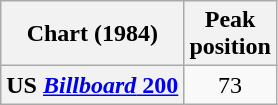<table class="wikitable plainrowheaders">
<tr>
<th>Chart (1984)</th>
<th>Peak<br>position</th>
</tr>
<tr>
<th scope="row">US <a href='#'><em>Billboard</em> 200</a></th>
<td align="center">73</td>
</tr>
</table>
